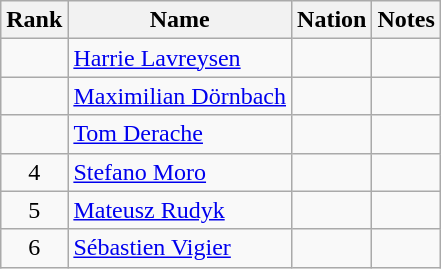<table class="wikitable sortable" style="text-align:center">
<tr>
<th>Rank</th>
<th>Name</th>
<th>Nation</th>
<th>Notes</th>
</tr>
<tr>
<td></td>
<td align=left><a href='#'>Harrie Lavreysen</a></td>
<td align=left></td>
<td></td>
</tr>
<tr>
<td></td>
<td align=left><a href='#'>Maximilian Dörnbach</a></td>
<td align=left></td>
<td></td>
</tr>
<tr>
<td></td>
<td align=left><a href='#'>Tom Derache</a></td>
<td align=left></td>
<td></td>
</tr>
<tr>
<td>4</td>
<td align=left><a href='#'>Stefano Moro</a></td>
<td align=left></td>
<td></td>
</tr>
<tr>
<td>5</td>
<td align=left><a href='#'>Mateusz Rudyk</a></td>
<td align=left></td>
<td></td>
</tr>
<tr>
<td>6</td>
<td align=left><a href='#'>Sébastien Vigier</a></td>
<td align=left></td>
<td></td>
</tr>
</table>
